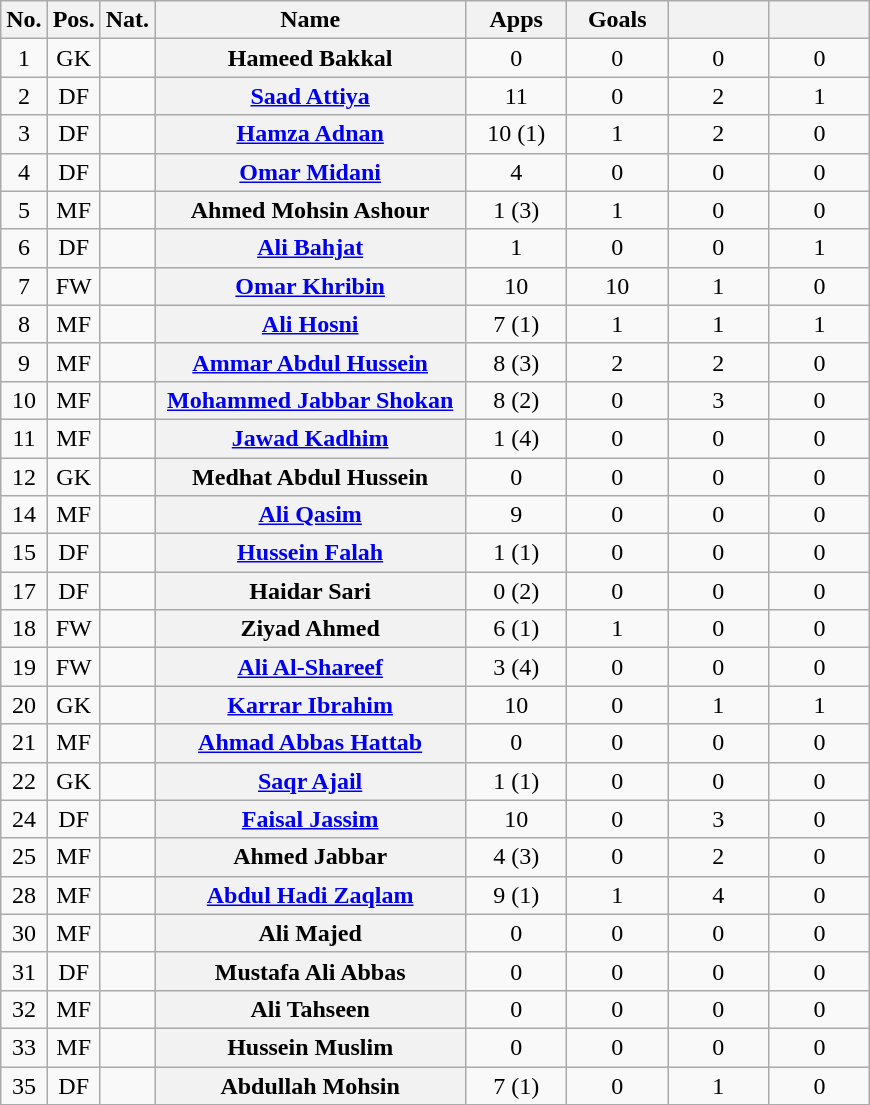<table class="wikitable plainrowheaders" style="text-align:center">
<tr>
<th rowspan="1">No.</th>
<th rowspan="1">Pos.</th>
<th rowspan="1">Nat.</th>
<th rowspan="1" style="width:200px;">Name</th>
<th colspan="1" style="width:60px;">Apps</th>
<th colspan="1" style="width:60px;">Goals</th>
<th colspan="1" style="width:60px;"></th>
<th colspan="1" style="width:60px;"></th>
</tr>
<tr>
<td>1</td>
<td>GK</td>
<td></td>
<th scope="row">Hameed Bakkal</th>
<td>0</td>
<td>0</td>
<td>0</td>
<td>0</td>
</tr>
<tr>
<td>2</td>
<td>DF</td>
<td></td>
<th scope="row"><a href='#'>Saad Attiya</a></th>
<td>11</td>
<td>0</td>
<td>2</td>
<td>1</td>
</tr>
<tr>
<td>3</td>
<td>DF</td>
<td></td>
<th scope="row"><a href='#'>Hamza Adnan</a></th>
<td>10 (1)</td>
<td>1</td>
<td>2</td>
<td>0</td>
</tr>
<tr>
<td>4</td>
<td>DF</td>
<td></td>
<th scope="row"><a href='#'>Omar Midani</a></th>
<td>4</td>
<td>0</td>
<td>0</td>
<td>0</td>
</tr>
<tr>
<td>5</td>
<td>MF</td>
<td></td>
<th scope="row">Ahmed Mohsin Ashour</th>
<td>1 (3)</td>
<td>1</td>
<td>0</td>
<td>0</td>
</tr>
<tr>
<td>6</td>
<td>DF</td>
<td></td>
<th scope="row"><a href='#'>Ali Bahjat</a></th>
<td>1</td>
<td>0</td>
<td>0</td>
<td>1</td>
</tr>
<tr>
<td>7</td>
<td>FW</td>
<td></td>
<th scope="row"><a href='#'>Omar Khribin</a></th>
<td>10</td>
<td>10</td>
<td>1</td>
<td>0</td>
</tr>
<tr>
<td>8</td>
<td>MF</td>
<td></td>
<th scope="row"><a href='#'>Ali Hosni</a></th>
<td>7 (1)</td>
<td>1</td>
<td>1</td>
<td>1</td>
</tr>
<tr>
<td>9</td>
<td>MF</td>
<td></td>
<th scope="row"><a href='#'>Ammar Abdul Hussein</a></th>
<td>8 (3)</td>
<td>2</td>
<td>2</td>
<td>0</td>
</tr>
<tr>
<td>10</td>
<td>MF</td>
<td></td>
<th scope="row"><a href='#'>Mohammed Jabbar Shokan</a></th>
<td>8 (2)</td>
<td>0</td>
<td>3</td>
<td>0</td>
</tr>
<tr>
<td>11</td>
<td>MF</td>
<td></td>
<th scope="row"><a href='#'>Jawad Kadhim</a></th>
<td>1 (4)</td>
<td>0</td>
<td>0</td>
<td>0</td>
</tr>
<tr>
<td>12</td>
<td>GK</td>
<td></td>
<th scope="row">Medhat Abdul Hussein</th>
<td>0</td>
<td>0</td>
<td>0</td>
<td>0</td>
</tr>
<tr>
<td>14</td>
<td>MF</td>
<td></td>
<th scope="row"><a href='#'>Ali Qasim</a></th>
<td>9</td>
<td>0</td>
<td>0</td>
<td>0</td>
</tr>
<tr>
<td>15</td>
<td>DF</td>
<td></td>
<th scope="row"><a href='#'>Hussein Falah</a></th>
<td>1 (1)</td>
<td>0</td>
<td>0</td>
<td>0</td>
</tr>
<tr>
<td>17</td>
<td>DF</td>
<td></td>
<th scope="row">Haidar Sari</th>
<td>0 (2)</td>
<td>0</td>
<td>0</td>
<td>0</td>
</tr>
<tr>
<td>18</td>
<td>FW</td>
<td></td>
<th scope="row">Ziyad Ahmed</th>
<td>6 (1)</td>
<td>1</td>
<td>0</td>
<td>0</td>
</tr>
<tr>
<td>19</td>
<td>FW</td>
<td></td>
<th scope="row"><a href='#'>Ali Al-Shareef</a></th>
<td>3 (4)</td>
<td>0</td>
<td>0</td>
<td>0</td>
</tr>
<tr>
<td>20</td>
<td>GK</td>
<td></td>
<th scope="row"><a href='#'>Karrar Ibrahim</a></th>
<td>10</td>
<td>0</td>
<td>1</td>
<td>1</td>
</tr>
<tr>
<td>21</td>
<td>MF</td>
<td></td>
<th scope="row"><a href='#'>Ahmad Abbas Hattab</a></th>
<td>0</td>
<td>0</td>
<td>0</td>
<td>0</td>
</tr>
<tr>
<td>22</td>
<td>GK</td>
<td></td>
<th scope="row"><a href='#'>Saqr Ajail</a></th>
<td>1 (1)</td>
<td>0</td>
<td>0</td>
<td>0</td>
</tr>
<tr>
<td>24</td>
<td>DF</td>
<td></td>
<th scope="row"><a href='#'>Faisal Jassim</a></th>
<td>10</td>
<td>0</td>
<td>3</td>
<td>0</td>
</tr>
<tr>
<td>25</td>
<td>MF</td>
<td></td>
<th scope="row">Ahmed Jabbar</th>
<td>4 (3)</td>
<td>0</td>
<td>2</td>
<td>0</td>
</tr>
<tr>
<td>28</td>
<td>MF</td>
<td></td>
<th scope="row"><a href='#'>Abdul Hadi Zaqlam</a></th>
<td>9 (1)</td>
<td>1</td>
<td>4</td>
<td>0</td>
</tr>
<tr>
<td>30</td>
<td>MF</td>
<td></td>
<th scope="row">Ali Majed</th>
<td>0</td>
<td>0</td>
<td>0</td>
<td>0</td>
</tr>
<tr>
<td>31</td>
<td>DF</td>
<td></td>
<th scope="row">Mustafa Ali Abbas</th>
<td>0</td>
<td>0</td>
<td>0</td>
<td>0</td>
</tr>
<tr>
<td>32</td>
<td>MF</td>
<td></td>
<th scope="row">Ali Tahseen</th>
<td>0</td>
<td>0</td>
<td>0</td>
<td>0</td>
</tr>
<tr>
<td>33</td>
<td>MF</td>
<td></td>
<th scope="row">Hussein Muslim</th>
<td>0</td>
<td>0</td>
<td>0</td>
<td>0</td>
</tr>
<tr>
<td>35</td>
<td>DF</td>
<td></td>
<th scope="row">Abdullah Mohsin</th>
<td>7 (1)</td>
<td>0</td>
<td>1</td>
<td>0</td>
</tr>
</table>
